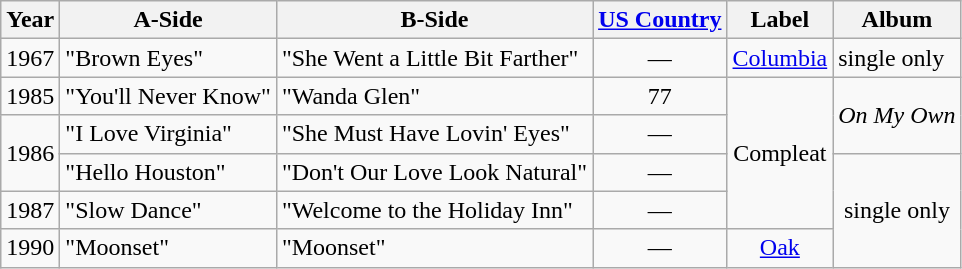<table class="wikitable">
<tr>
<th>Year</th>
<th>A-Side</th>
<th>B-Side</th>
<th><a href='#'>US Country</a></th>
<th>Label</th>
<th>Album</th>
</tr>
<tr>
<td>1967</td>
<td>"Brown Eyes"</td>
<td>"She Went a Little Bit Farther"</td>
<td align="center">—</td>
<td align="center"><a href='#'>Columbia</a></td>
<td>single only</td>
</tr>
<tr>
<td>1985</td>
<td>"You'll Never Know"</td>
<td>"Wanda Glen"</td>
<td align="center">77</td>
<td align="center" rowspan="4">Compleat</td>
<td align="center" rowspan="2"><em>On My Own</em></td>
</tr>
<tr>
<td rowspan="2">1986</td>
<td>"I Love Virginia"</td>
<td>"She Must Have Lovin' Eyes"</td>
<td align="center">—</td>
</tr>
<tr>
<td>"Hello Houston"</td>
<td>"Don't Our Love Look Natural"</td>
<td align="center">—</td>
<td align="center" rowspan="3">single only</td>
</tr>
<tr>
<td>1987</td>
<td>"Slow Dance"</td>
<td>"Welcome to the Holiday Inn"</td>
<td align="center">—</td>
</tr>
<tr>
<td>1990</td>
<td>"Moonset"</td>
<td>"Moonset"</td>
<td align="center">—</td>
<td align="center"><a href='#'>Oak</a></td>
</tr>
</table>
